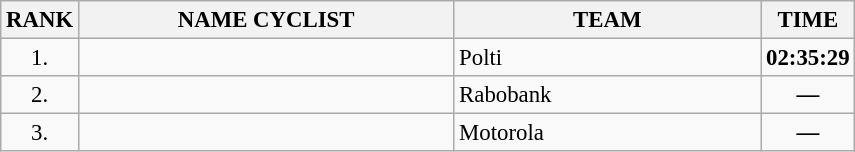<table class="wikitable" style="font-size:95%;">
<tr>
<th>RANK</th>
<th align="left" style="width: 16em">NAME CYCLIST</th>
<th align="left" style="width: 13em">TEAM</th>
<th>TIME</th>
</tr>
<tr>
<td align="center">1.</td>
<td></td>
<td>Polti</td>
<td align="center"><strong>02:35:29</strong></td>
</tr>
<tr>
<td align="center">2.</td>
<td></td>
<td>Rabobank</td>
<td align="center"><strong>—</strong></td>
</tr>
<tr>
<td align="center">3.</td>
<td></td>
<td>Motorola</td>
<td align="center"><strong>—</strong></td>
</tr>
</table>
